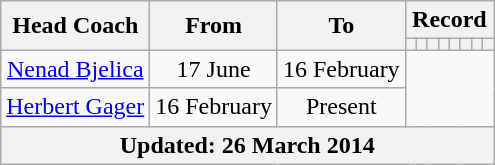<table class="wikitable" style="text-align: center">
<tr>
<th rowspan="2">Head Coach</th>
<th rowspan="2">From</th>
<th rowspan="2">To</th>
<th colspan="9">Record</th>
</tr>
<tr>
<th></th>
<th></th>
<th></th>
<th></th>
<th></th>
<th></th>
<th></th>
<th></th>
</tr>
<tr>
<td><a href='#'>Nenad Bjelica</a></td>
<td>17 June</td>
<td>16 February<br></td>
</tr>
<tr>
<td><a href='#'>Herbert Gager</a></td>
<td>16 February</td>
<td>Present<br></td>
</tr>
<tr>
<th colspan="14">Updated: 26 March 2014</th>
</tr>
</table>
